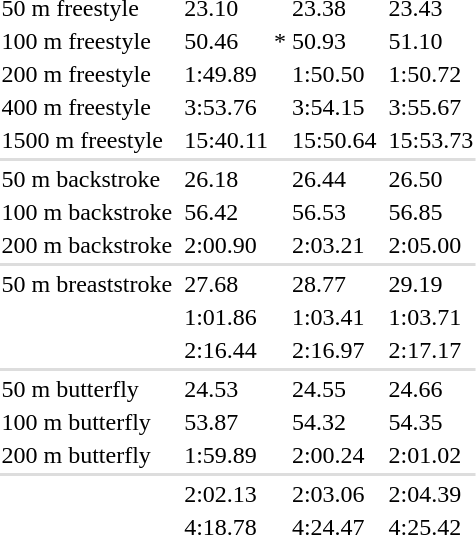<table>
<tr valign="top">
<td>50 m freestyle</td>
<td></td>
<td>23.10</td>
<td></td>
<td>23.38</td>
<td></td>
<td>23.43</td>
</tr>
<tr valign="top">
<td>100 m freestyle</td>
<td></td>
<td>50.46</td>
<td>*</td>
<td>50.93</td>
<td></td>
<td>51.10</td>
</tr>
<tr valign="top">
<td>200 m freestyle</td>
<td></td>
<td>1:49.89</td>
<td></td>
<td>1:50.50</td>
<td></td>
<td>1:50.72</td>
</tr>
<tr valign="top">
<td>400 m freestyle</td>
<td></td>
<td>3:53.76</td>
<td></td>
<td>3:54.15</td>
<td></td>
<td>3:55.67</td>
</tr>
<tr valign="top">
<td>1500 m freestyle</td>
<td></td>
<td>15:40.11</td>
<td></td>
<td>15:50.64</td>
<td></td>
<td>15:53.73</td>
</tr>
<tr bgcolor=#DDDDDD>
<td colspan=7></td>
</tr>
<tr valign="top">
<td>50 m backstroke</td>
<td></td>
<td>26.18</td>
<td></td>
<td>26.44</td>
<td></td>
<td>26.50</td>
</tr>
<tr valign="top">
<td>100 m backstroke</td>
<td></td>
<td>56.42</td>
<td></td>
<td>56.53</td>
<td></td>
<td>56.85</td>
</tr>
<tr valign="top">
<td>200 m backstroke</td>
<td></td>
<td>2:00.90</td>
<td></td>
<td>2:03.21</td>
<td></td>
<td>2:05.00</td>
</tr>
<tr bgcolor=#DDDDDD>
<td colspan=7></td>
</tr>
<tr valign="top">
<td>50 m breaststroke</td>
<td></td>
<td>27.68</td>
<td></td>
<td>28.77</td>
<td></td>
<td>29.19</td>
</tr>
<tr valign="top">
<td></td>
<td></td>
<td>1:01.86</td>
<td></td>
<td>1:03.41</td>
<td></td>
<td>1:03.71</td>
</tr>
<tr valign="top">
<td></td>
<td></td>
<td>2:16.44</td>
<td></td>
<td>2:16.97</td>
<td></td>
<td>2:17.17</td>
</tr>
<tr bgcolor=#DDDDDD>
<td colspan=7></td>
</tr>
<tr valign="top">
<td>50 m butterfly</td>
<td></td>
<td>24.53</td>
<td></td>
<td>24.55</td>
<td></td>
<td>24.66</td>
</tr>
<tr valign="top">
<td>100 m butterfly</td>
<td></td>
<td>53.87</td>
<td></td>
<td>54.32</td>
<td></td>
<td>54.35</td>
</tr>
<tr valign="top">
<td>200 m butterfly</td>
<td></td>
<td>1:59.89</td>
<td></td>
<td>2:00.24</td>
<td></td>
<td>2:01.02</td>
</tr>
<tr bgcolor=#DDDDDD>
<td colspan=7></td>
</tr>
<tr valign="top">
<td></td>
<td></td>
<td>2:02.13</td>
<td></td>
<td>2:03.06</td>
<td></td>
<td>2:04.39</td>
</tr>
<tr valign="top">
<td></td>
<td></td>
<td>4:18.78</td>
<td></td>
<td>4:24.47</td>
<td></td>
<td>4:25.42</td>
</tr>
</table>
